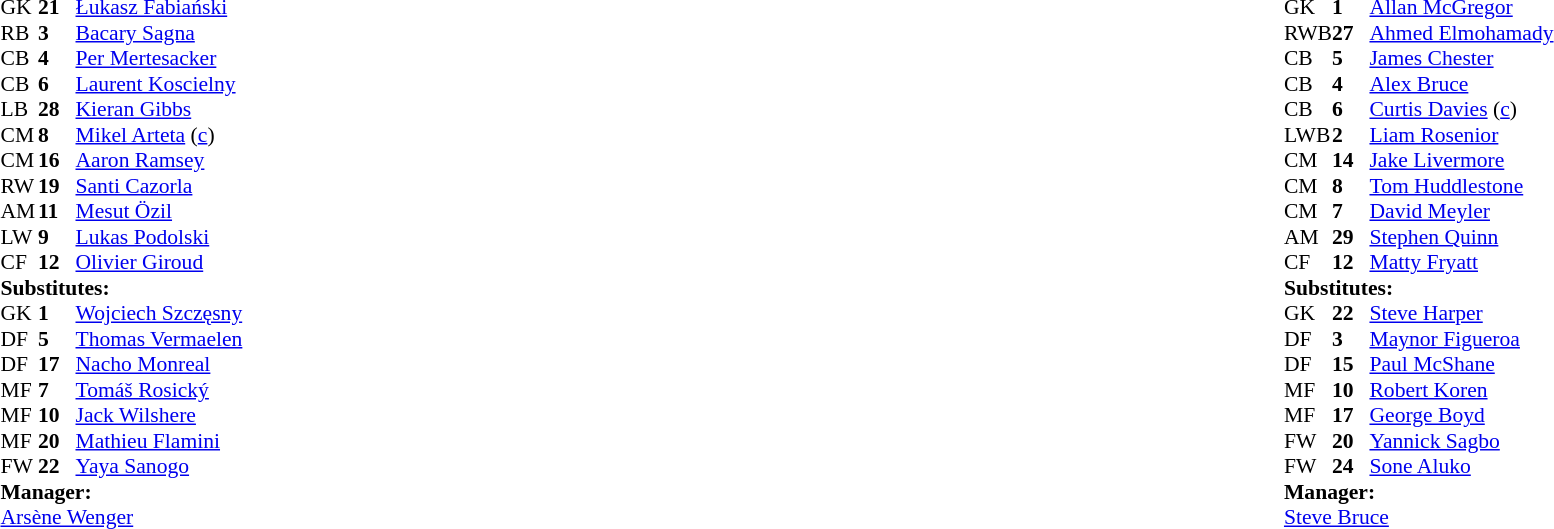<table style="width:100%">
<tr>
<td style="vertical-align:top;width:50%"><br><table style="font-size:90%" cellspacing="0" cellpadding="0">
<tr>
<th width="25"></th>
<th width="25"></th>
</tr>
<tr>
<td>GK</td>
<td><strong>21</strong></td>
<td> <a href='#'>Łukasz Fabiański</a></td>
</tr>
<tr>
<td>RB</td>
<td><strong>3</strong></td>
<td> <a href='#'>Bacary Sagna</a></td>
</tr>
<tr>
<td>CB</td>
<td><strong>4</strong></td>
<td> <a href='#'>Per Mertesacker</a></td>
</tr>
<tr>
<td>CB</td>
<td><strong>6</strong></td>
<td> <a href='#'>Laurent Koscielny</a></td>
</tr>
<tr>
<td>LB</td>
<td><strong>28</strong></td>
<td> <a href='#'>Kieran Gibbs</a></td>
</tr>
<tr>
<td>CM</td>
<td><strong>8</strong></td>
<td> <a href='#'>Mikel Arteta</a> (<a href='#'>c</a>)</td>
</tr>
<tr>
<td>CM</td>
<td><strong>16</strong></td>
<td> <a href='#'>Aaron Ramsey</a></td>
</tr>
<tr>
<td>RW</td>
<td><strong>19</strong></td>
<td> <a href='#'>Santi Cazorla</a></td>
<td></td>
<td></td>
</tr>
<tr>
<td>AM</td>
<td><strong>11</strong></td>
<td> <a href='#'>Mesut Özil</a></td>
<td></td>
<td></td>
</tr>
<tr>
<td>LW</td>
<td><strong>9</strong></td>
<td> <a href='#'>Lukas Podolski</a></td>
<td></td>
<td></td>
</tr>
<tr>
<td>CF</td>
<td><strong>12</strong></td>
<td> <a href='#'>Olivier Giroud</a></td>
<td></td>
</tr>
<tr>
<td colspan=4><strong>Substitutes:</strong></td>
</tr>
<tr>
<td>GK</td>
<td><strong>1</strong></td>
<td> <a href='#'>Wojciech Szczęsny</a></td>
</tr>
<tr>
<td>DF</td>
<td><strong>5</strong></td>
<td> <a href='#'>Thomas Vermaelen</a></td>
</tr>
<tr>
<td>DF</td>
<td><strong>17</strong></td>
<td> <a href='#'>Nacho Monreal</a></td>
</tr>
<tr>
<td>MF</td>
<td><strong>7</strong></td>
<td> <a href='#'>Tomáš Rosický</a></td>
<td></td>
<td></td>
</tr>
<tr>
<td>MF</td>
<td><strong>10</strong></td>
<td> <a href='#'>Jack Wilshere</a></td>
<td></td>
<td></td>
</tr>
<tr>
<td>MF</td>
<td><strong>20</strong></td>
<td> <a href='#'>Mathieu Flamini</a></td>
</tr>
<tr>
<td>FW</td>
<td><strong>22</strong></td>
<td> <a href='#'>Yaya Sanogo</a></td>
<td></td>
<td></td>
</tr>
<tr>
<td colspan=4><strong>Manager:</strong></td>
</tr>
<tr>
<td colspan="4"> <a href='#'>Arsène Wenger</a></td>
</tr>
</table>
</td>
<td valign="top"></td>
<td valign="top" width="50%"><br><table cellspacing="0" cellpadding="0" style="font-size:90%;margin:auto">
<tr>
<th width="25"></th>
<th width="25"></th>
</tr>
<tr>
<td>GK</td>
<td><strong>1</strong></td>
<td> <a href='#'>Allan McGregor</a></td>
</tr>
<tr>
<td>RWB</td>
<td><strong>27</strong></td>
<td> <a href='#'>Ahmed Elmohamady</a></td>
</tr>
<tr>
<td>CB</td>
<td><strong>5</strong></td>
<td> <a href='#'>James Chester</a></td>
</tr>
<tr>
<td>CB</td>
<td><strong>4</strong></td>
<td> <a href='#'>Alex Bruce</a></td>
<td></td>
<td></td>
</tr>
<tr>
<td>CB</td>
<td><strong>6</strong></td>
<td> <a href='#'>Curtis Davies</a> (<a href='#'>c</a>)</td>
<td></td>
</tr>
<tr>
<td>LWB</td>
<td><strong>2</strong></td>
<td> <a href='#'>Liam Rosenior</a></td>
<td></td>
<td></td>
</tr>
<tr>
<td>CM</td>
<td><strong>14</strong></td>
<td> <a href='#'>Jake Livermore</a></td>
</tr>
<tr>
<td>CM</td>
<td><strong>8</strong></td>
<td> <a href='#'>Tom Huddlestone</a></td>
<td></td>
</tr>
<tr>
<td>CM</td>
<td><strong>7</strong></td>
<td> <a href='#'>David Meyler</a></td>
<td></td>
</tr>
<tr>
<td>AM</td>
<td><strong>29</strong></td>
<td> <a href='#'>Stephen Quinn</a></td>
<td></td>
<td></td>
</tr>
<tr>
<td>CF</td>
<td><strong>12</strong></td>
<td> <a href='#'>Matty Fryatt</a></td>
</tr>
<tr>
<td colspan=4><strong>Substitutes:</strong></td>
</tr>
<tr>
<td>GK</td>
<td><strong>22</strong></td>
<td> <a href='#'>Steve Harper</a></td>
</tr>
<tr>
<td>DF</td>
<td><strong>3</strong></td>
<td> <a href='#'>Maynor Figueroa</a></td>
</tr>
<tr>
<td>DF</td>
<td><strong>15</strong></td>
<td> <a href='#'>Paul McShane</a></td>
<td></td>
<td></td>
</tr>
<tr>
<td>MF</td>
<td><strong>10</strong></td>
<td> <a href='#'>Robert Koren</a></td>
</tr>
<tr>
<td>MF</td>
<td><strong>17</strong></td>
<td> <a href='#'>George Boyd</a></td>
<td></td>
<td></td>
</tr>
<tr>
<td>FW</td>
<td><strong>20</strong></td>
<td> <a href='#'>Yannick Sagbo</a></td>
</tr>
<tr>
<td>FW</td>
<td><strong>24</strong></td>
<td> <a href='#'>Sone Aluko</a></td>
<td></td>
<td></td>
</tr>
<tr>
<td colspan=4><strong>Manager:</strong></td>
</tr>
<tr>
<td colspan="4"> <a href='#'>Steve Bruce</a></td>
</tr>
</table>
</td>
</tr>
</table>
